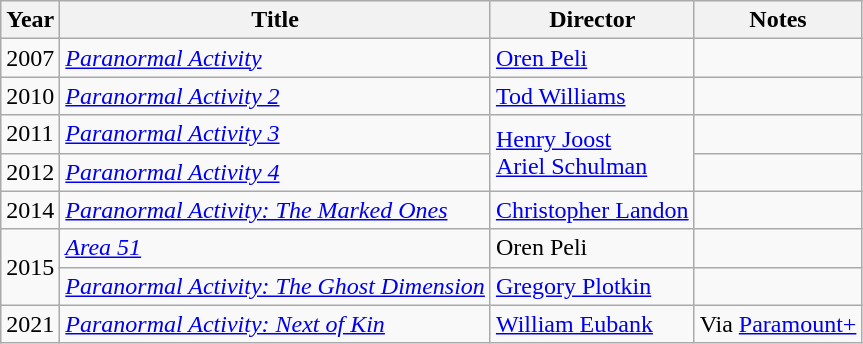<table class="wikitable">
<tr>
<th>Year</th>
<th>Title</th>
<th>Director</th>
<th>Notes</th>
</tr>
<tr>
<td>2007</td>
<td><em><a href='#'>Paranormal Activity</a></em></td>
<td><a href='#'>Oren Peli</a></td>
<td></td>
</tr>
<tr>
<td>2010</td>
<td><em><a href='#'>Paranormal Activity 2</a></em></td>
<td><a href='#'>Tod Williams</a></td>
<td></td>
</tr>
<tr>
<td>2011</td>
<td><em><a href='#'>Paranormal Activity 3</a></em></td>
<td rowspan=2><a href='#'>Henry Joost</a><br><a href='#'>Ariel Schulman</a></td>
<td></td>
</tr>
<tr>
<td>2012</td>
<td><em><a href='#'>Paranormal Activity 4</a></em></td>
<td></td>
</tr>
<tr>
<td>2014</td>
<td><em><a href='#'>Paranormal Activity: The Marked Ones</a></em></td>
<td><a href='#'>Christopher Landon</a></td>
<td></td>
</tr>
<tr>
<td rowspan=2>2015</td>
<td><em><a href='#'>Area 51</a></em></td>
<td>Oren Peli</td>
<td></td>
</tr>
<tr>
<td><em><a href='#'>Paranormal Activity: The Ghost Dimension</a></em></td>
<td><a href='#'>Gregory Plotkin</a></td>
<td></td>
</tr>
<tr>
<td>2021</td>
<td><em><a href='#'>Paranormal Activity: Next of Kin</a></em></td>
<td><a href='#'>William Eubank</a></td>
<td>Via <a href='#'>Paramount+</a></td>
</tr>
</table>
